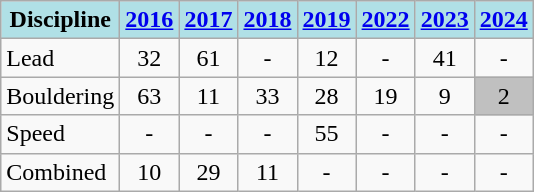<table class="wikitable" style="text-align: center">
<tr>
<th style="background: #b0e0e6">Discipline</th>
<th style="background: #b0e0e6"><a href='#'>2016</a></th>
<th style="background: #b0e0e6"><a href='#'>2017</a></th>
<th style="background: #b0e0e6"><a href='#'>2018</a></th>
<th style="background: #b0e0e6"><a href='#'>2019</a></th>
<th style="background: #b0e0e6"><a href='#'>2022</a></th>
<th style="background: #b0e0e6"><a href='#'>2023</a></th>
<th style="background: #b0e0e6"><a href='#'>2024</a></th>
</tr>
<tr>
<td align="left">Lead</td>
<td>32</td>
<td>61</td>
<td>-</td>
<td>12</td>
<td>-</td>
<td>41</td>
<td>-</td>
</tr>
<tr>
<td align="left">Bouldering</td>
<td>63</td>
<td>11</td>
<td>33</td>
<td>28</td>
<td>19</td>
<td>9</td>
<td style="background: silver">2</td>
</tr>
<tr>
<td align="left">Speed</td>
<td>-</td>
<td>-</td>
<td>-</td>
<td>55</td>
<td>-</td>
<td>-</td>
<td>-</td>
</tr>
<tr>
<td align="left">Combined</td>
<td>10</td>
<td>29</td>
<td>11</td>
<td>-</td>
<td>-</td>
<td>-</td>
<td>-</td>
</tr>
</table>
